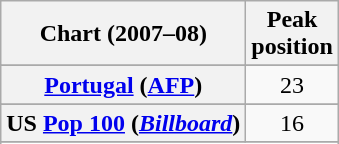<table class="wikitable sortable plainrowheaders" style="text-align:center">
<tr>
<th scope="col">Chart (2007–08)</th>
<th scope="col">Peak<br>position</th>
</tr>
<tr>
</tr>
<tr>
</tr>
<tr>
</tr>
<tr>
</tr>
<tr>
</tr>
<tr>
</tr>
<tr>
<th scope="row"><a href='#'>Portugal</a> (<a href='#'>AFP</a>)</th>
<td>23</td>
</tr>
<tr>
</tr>
<tr>
</tr>
<tr>
</tr>
<tr>
</tr>
<tr>
<th scope="row">US <a href='#'>Pop 100</a> (<em><a href='#'>Billboard</a></em>)</th>
<td>16</td>
</tr>
<tr>
</tr>
<tr>
</tr>
<tr>
</tr>
</table>
